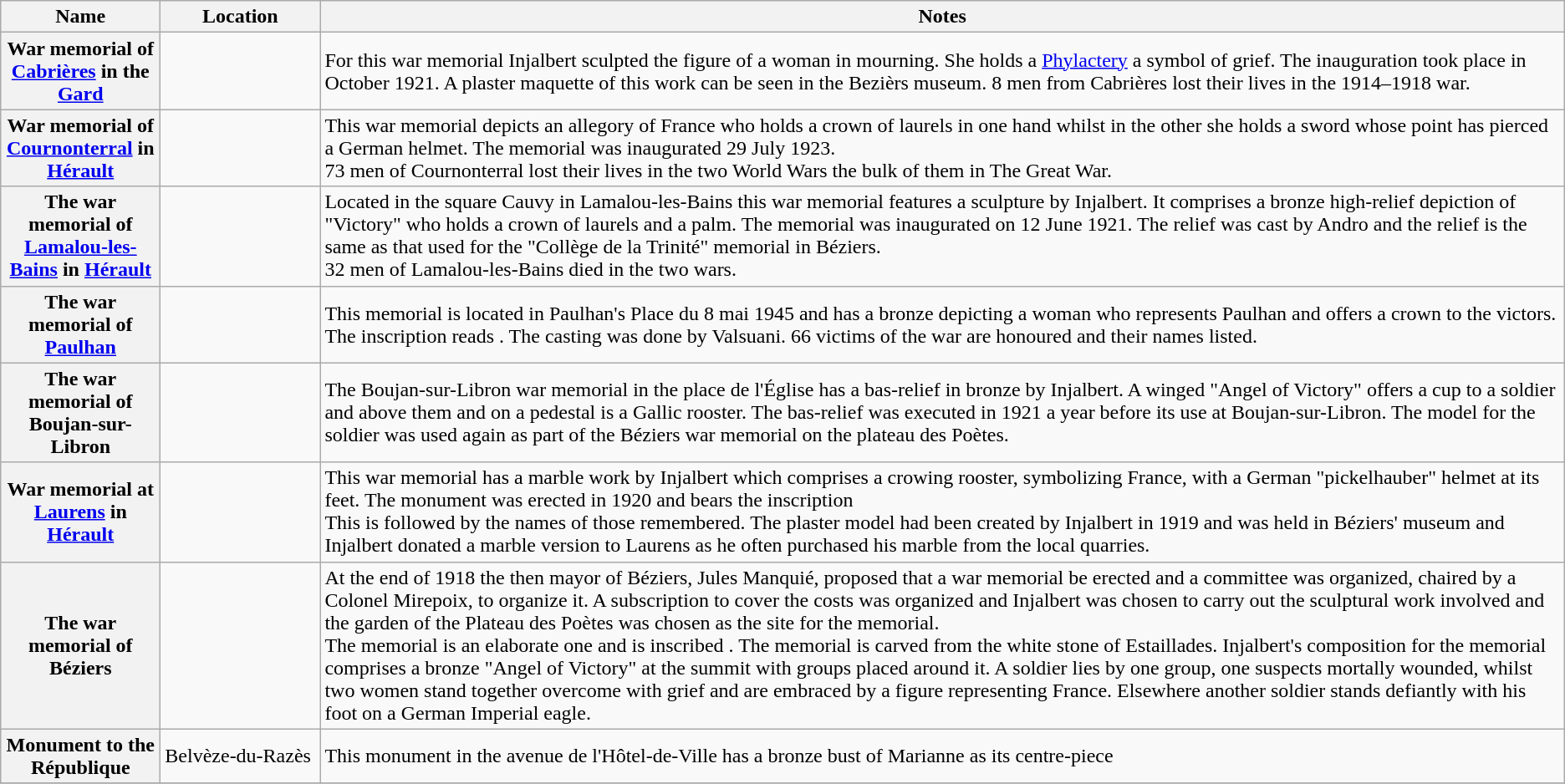<table class="wikitable sortable plainrowheaders">
<tr>
<th scope="col" style="width:120px">Name</th>
<th scope="col" style="width:120px">Location</th>
<th scope="col" class="unsortable">Notes</th>
</tr>
<tr>
<th scope="row">War memorial of <a href='#'>Cabrières</a> in the <a href='#'>Gard</a></th>
<td><br></td>
<td>For this war memorial Injalbert sculpted the figure of a woman in mourning.  She holds a <a href='#'>Phylactery</a> a symbol of grief. The inauguration took place in October 1921. A plaster maquette of this work can be seen in the Bezièrs museum. 8 men from Cabrières lost their lives in the 1914–1918 war.<br></td>
</tr>
<tr>
<th scope="row">War memorial of <a href='#'>Cournonterral</a> in <a href='#'>Hérault</a></th>
<td><br></td>
<td>This war memorial depicts an allegory of France who holds a crown of laurels in one hand whilst in the other she holds a sword whose point has pierced a German helmet.  The memorial was inaugurated 29 July 1923.<br>
73 men of Cournonterral lost their lives in the two World Wars the bulk of them in The Great War.</td>
</tr>
<tr>
<th scope="row">The war memorial of <a href='#'>Lamalou-les-Bains</a> in <a href='#'>Hérault</a></th>
<td><br></td>
<td>Located in the square Cauvy in Lamalou-les-Bains this war memorial features a sculpture by Injalbert.  It comprises a bronze high-relief depiction of "Victory" who holds a crown of laurels and a palm.  The memorial was inaugurated on 12 June 1921. The relief was cast by Andro and the relief is the same as that used for the "Collège de la Trinité" memorial in Béziers.<br>
32 men of Lamalou-les-Bains died in the two wars.</td>
</tr>
<tr>
<th scope="row">The war memorial of <a href='#'>Paulhan</a></th>
<td><br></td>
<td>This memorial is located in Paulhan's Place du 8 mai 1945 and has a bronze depicting a woman who represents Paulhan and offers a crown to the victors.  The inscription reads . The casting was done by Valsuani.  66 victims of the war are honoured and their names listed.<br></td>
</tr>
<tr>
<th scope="row">The war memorial of Boujan-sur-Libron</th>
<td><br></td>
<td>The Boujan-sur-Libron war memorial in the place de l'Église has a bas-relief in bronze by Injalbert.  A winged "Angel of Victory" offers a cup to a soldier and above them and on a pedestal is a Gallic rooster. The bas-relief was executed in 1921 a year before its use at Boujan-sur-Libron. The model for the soldier was used again as part of the Béziers war memorial on the plateau des Poètes.<br>
</td>
</tr>
<tr>
<th scope="row">War memorial at <a href='#'>Laurens</a> in <a href='#'>Hérault</a></th>
<td><br></td>
<td>This war memorial has a marble work by Injalbert which comprises a crowing rooster, symbolizing France, with a German "pickelhauber" helmet at its feet.  The monument was erected in 1920 and bears the inscription <br>This is followed by the names of those remembered. The plaster model had been created by Injalbert in 1919 and was held in Béziers' museum and Injalbert donated a marble version to Laurens as he often purchased his marble from the local quarries.</td>
</tr>
<tr>
<th scope="row">The war memorial of Béziers</th>
<td><br></td>
<td>At the end of 1918 the then mayor of Béziers, Jules Manquié, proposed that a war memorial be erected and a committee was organized, chaired by a Colonel Mirepoix, to organize it. A subscription to cover the costs was organized and Injalbert was chosen to carry out the sculptural work involved and the garden of the Plateau des Poètes was chosen as the site for the memorial.<br>The memorial is an elaborate one and is inscribed .
The memorial is carved from the white stone of Estaillades. Injalbert's composition for the memorial comprises a bronze "Angel of Victory" at the summit with groups placed around it.  A soldier lies by one group, one suspects mortally wounded, whilst two women stand together overcome with grief and are embraced by a figure representing France. Elsewhere another soldier stands defiantly with his foot on a German Imperial eagle.

</td>
</tr>
<tr>
<th scope="row">Monument to the République</th>
<td>Belvèze-du-Razès<br></td>
<td>This monument in the avenue de l'Hôtel-de-Ville has a bronze bust of Marianne as its centre-piece<br></td>
</tr>
<tr>
</tr>
</table>
